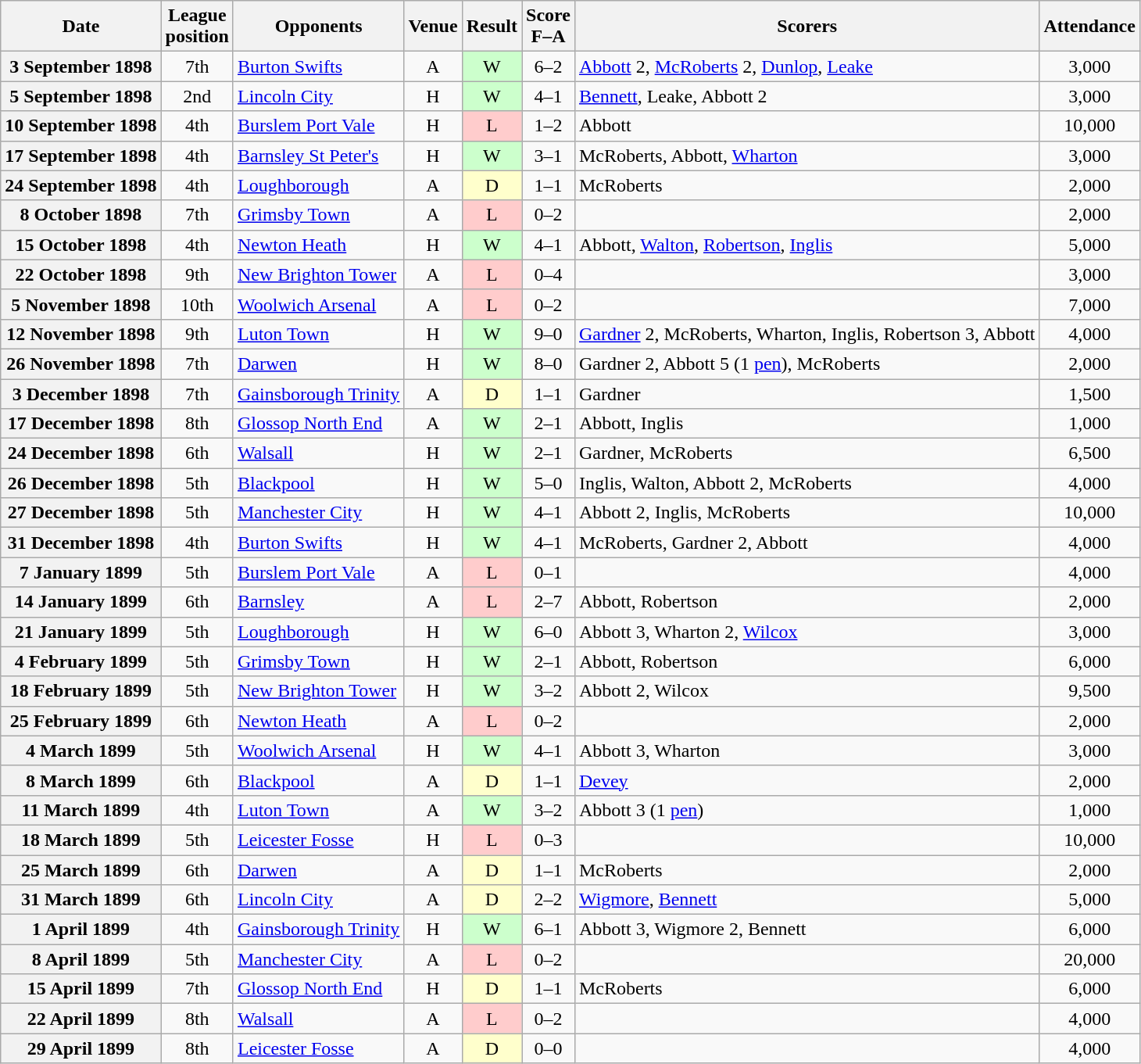<table class="wikitable plainrowheaders sortable" style=text-align:center>
<tr>
<th scope=col>Date</th>
<th scope=col data-sort-type=number>League<br>position</th>
<th scope=col>Opponents</th>
<th scope=col>Venue</th>
<th scope=col>Result</th>
<th scope=col>Score<br>F–A</th>
<th scope=col class="unsortable">Scorers</th>
<th scope=col>Attendance</th>
</tr>
<tr>
<th scope=row>3 September 1898</th>
<td>7th</td>
<td style=text-align:left><a href='#'>Burton Swifts</a></td>
<td>A</td>
<td style=background:#cfc>W</td>
<td>6–2</td>
<td style=text-align:left><a href='#'>Abbott</a> 2, <a href='#'>McRoberts</a> 2, <a href='#'>Dunlop</a>, <a href='#'>Leake</a></td>
<td>3,000</td>
</tr>
<tr>
<th scope=row>5 September 1898</th>
<td>2nd</td>
<td style=text-align:left><a href='#'>Lincoln City</a></td>
<td>H</td>
<td style=background:#cfc>W</td>
<td>4–1</td>
<td style=text-align:left><a href='#'>Bennett</a>, Leake, Abbott 2</td>
<td>3,000</td>
</tr>
<tr>
<th scope=row>10 September 1898</th>
<td>4th</td>
<td style=text-align:left><a href='#'>Burslem Port Vale</a></td>
<td>H</td>
<td style=background:#fcc>L</td>
<td>1–2</td>
<td style=text-align:left>Abbott</td>
<td>10,000</td>
</tr>
<tr>
<th scope=row>17 September 1898</th>
<td>4th</td>
<td style=text-align:left><a href='#'>Barnsley St Peter's</a></td>
<td>H</td>
<td style=background:#cfc>W</td>
<td>3–1</td>
<td style=text-align:left>McRoberts, Abbott, <a href='#'>Wharton</a></td>
<td>3,000</td>
</tr>
<tr>
<th scope=row>24 September 1898</th>
<td>4th</td>
<td style=text-align:left><a href='#'>Loughborough</a></td>
<td>A</td>
<td style=background:#ffc>D</td>
<td>1–1</td>
<td style=text-align:left>McRoberts</td>
<td>2,000</td>
</tr>
<tr>
<th scope=row>8 October 1898</th>
<td>7th</td>
<td style=text-align:left><a href='#'>Grimsby Town</a></td>
<td>A</td>
<td style=background:#fcc>L</td>
<td>0–2</td>
<td></td>
<td>2,000</td>
</tr>
<tr>
<th scope=row>15 October 1898</th>
<td>4th</td>
<td style=text-align:left><a href='#'>Newton Heath</a></td>
<td>H</td>
<td style=background:#cfc>W</td>
<td>4–1</td>
<td style=text-align:left>Abbott, <a href='#'>Walton</a>, <a href='#'>Robertson</a>, <a href='#'>Inglis</a></td>
<td>5,000</td>
</tr>
<tr>
<th scope=row>22 October 1898</th>
<td>9th</td>
<td style=text-align:left><a href='#'>New Brighton Tower</a></td>
<td>A</td>
<td style=background:#fcc>L</td>
<td>0–4</td>
<td></td>
<td>3,000</td>
</tr>
<tr>
<th scope=row>5 November 1898</th>
<td>10th</td>
<td style=text-align:left><a href='#'>Woolwich Arsenal</a></td>
<td>A</td>
<td style=background:#fcc>L</td>
<td>0–2</td>
<td></td>
<td>7,000</td>
</tr>
<tr>
<th scope=row>12 November 1898</th>
<td>9th</td>
<td style=text-align:left><a href='#'>Luton Town</a></td>
<td>H</td>
<td style=background:#cfc>W</td>
<td>9–0</td>
<td style=text-align:left><a href='#'>Gardner</a> 2, McRoberts, Wharton, Inglis, Robertson 3, Abbott</td>
<td>4,000</td>
</tr>
<tr>
<th scope=row>26 November 1898</th>
<td>7th</td>
<td style=text-align:left><a href='#'>Darwen</a></td>
<td>H</td>
<td style=background:#cfc>W</td>
<td>8–0</td>
<td style=text-align:left>Gardner 2, Abbott 5 (1 <a href='#'>pen</a>), McRoberts</td>
<td>2,000</td>
</tr>
<tr>
<th scope=row>3 December 1898</th>
<td>7th</td>
<td style=text-align:left><a href='#'>Gainsborough Trinity</a></td>
<td>A</td>
<td style=background:#ffc>D</td>
<td>1–1</td>
<td style=text-align:left>Gardner</td>
<td>1,500</td>
</tr>
<tr>
<th scope=row>17 December 1898</th>
<td>8th</td>
<td style=text-align:left><a href='#'>Glossop North End</a></td>
<td>A</td>
<td style=background:#cfc>W</td>
<td>2–1</td>
<td style=text-align:left>Abbott, Inglis</td>
<td>1,000</td>
</tr>
<tr>
<th scope=row>24 December 1898</th>
<td>6th</td>
<td style=text-align:left><a href='#'>Walsall</a></td>
<td>H</td>
<td style=background:#cfc>W</td>
<td>2–1</td>
<td style=text-align:left>Gardner, McRoberts</td>
<td>6,500</td>
</tr>
<tr>
<th scope=row>26 December 1898</th>
<td>5th</td>
<td style=text-align:left><a href='#'>Blackpool</a></td>
<td>H</td>
<td style=background:#cfc>W</td>
<td>5–0</td>
<td style=text-align:left>Inglis, Walton, Abbott 2, McRoberts</td>
<td>4,000</td>
</tr>
<tr>
<th scope=row>27 December 1898</th>
<td>5th</td>
<td style=text-align:left><a href='#'>Manchester City</a></td>
<td>H</td>
<td style=background:#cfc>W</td>
<td>4–1</td>
<td style=text-align:left>Abbott 2, Inglis, McRoberts</td>
<td>10,000</td>
</tr>
<tr>
<th scope=row>31 December 1898</th>
<td>4th</td>
<td style=text-align:left><a href='#'>Burton Swifts</a></td>
<td>H</td>
<td style=background:#cfc>W</td>
<td>4–1</td>
<td style=text-align:left>McRoberts, Gardner 2, Abbott</td>
<td>4,000</td>
</tr>
<tr>
<th scope=row>7 January 1899</th>
<td>5th</td>
<td style=text-align:left><a href='#'>Burslem Port Vale</a></td>
<td>A</td>
<td style=background:#fcc>L</td>
<td>0–1</td>
<td></td>
<td>4,000</td>
</tr>
<tr>
<th scope=row>14 January 1899</th>
<td>6th</td>
<td style=text-align:left><a href='#'>Barnsley</a></td>
<td>A</td>
<td style=background:#fcc>L</td>
<td>2–7</td>
<td style=text-align:left>Abbott, Robertson</td>
<td>2,000</td>
</tr>
<tr>
<th scope=row>21 January 1899</th>
<td>5th</td>
<td style=text-align:left><a href='#'>Loughborough</a></td>
<td>H</td>
<td style=background:#cfc>W</td>
<td>6–0</td>
<td style=text-align:left>Abbott 3, Wharton 2, <a href='#'>Wilcox</a></td>
<td>3,000</td>
</tr>
<tr>
<th scope=row>4 February 1899</th>
<td>5th</td>
<td style=text-align:left><a href='#'>Grimsby Town</a></td>
<td>H</td>
<td style=background:#cfc>W</td>
<td>2–1</td>
<td style=text-align:left>Abbott, Robertson</td>
<td>6,000</td>
</tr>
<tr>
<th scope=row>18 February 1899</th>
<td>5th</td>
<td style=text-align:left><a href='#'>New Brighton Tower</a></td>
<td>H</td>
<td style=background:#cfc>W</td>
<td>3–2</td>
<td style=text-align:left>Abbott 2, Wilcox</td>
<td>9,500</td>
</tr>
<tr>
<th scope=row>25 February 1899</th>
<td>6th</td>
<td style=text-align:left><a href='#'>Newton Heath</a></td>
<td>A</td>
<td style=background:#fcc>L</td>
<td>0–2</td>
<td></td>
<td>2,000</td>
</tr>
<tr>
<th scope=row>4 March 1899</th>
<td>5th</td>
<td style=text-align:left><a href='#'>Woolwich Arsenal</a></td>
<td>H</td>
<td style=background:#cfc>W</td>
<td>4–1</td>
<td style=text-align:left>Abbott 3, Wharton</td>
<td>3,000</td>
</tr>
<tr>
<th scope=row>8 March 1899</th>
<td>6th</td>
<td style=text-align:left><a href='#'>Blackpool</a></td>
<td>A</td>
<td style=background:#ffc>D</td>
<td>1–1</td>
<td style=text-align:left><a href='#'>Devey</a></td>
<td>2,000</td>
</tr>
<tr>
<th scope=row>11 March 1899</th>
<td>4th</td>
<td style=text-align:left><a href='#'>Luton Town</a></td>
<td>A</td>
<td style=background:#cfc>W</td>
<td>3–2</td>
<td style=text-align:left>Abbott 3 (1 <a href='#'>pen</a>)</td>
<td>1,000</td>
</tr>
<tr>
<th scope=row>18 March 1899</th>
<td>5th</td>
<td style=text-align:left><a href='#'>Leicester Fosse</a></td>
<td>H</td>
<td style=background:#fcc>L</td>
<td>0–3</td>
<td></td>
<td>10,000</td>
</tr>
<tr>
<th scope=row>25 March 1899</th>
<td>6th</td>
<td style=text-align:left><a href='#'>Darwen</a></td>
<td>A</td>
<td style=background:#ffc>D</td>
<td>1–1</td>
<td style=text-align:left>McRoberts</td>
<td>2,000</td>
</tr>
<tr>
<th scope=row>31 March 1899</th>
<td>6th</td>
<td style=text-align:left><a href='#'>Lincoln City</a></td>
<td>A</td>
<td style=background:#ffc>D</td>
<td>2–2</td>
<td style=text-align:left><a href='#'>Wigmore</a>, <a href='#'>Bennett</a></td>
<td>5,000</td>
</tr>
<tr>
<th scope=row>1 April 1899</th>
<td>4th</td>
<td style=text-align:left><a href='#'>Gainsborough Trinity</a></td>
<td>H</td>
<td style=background:#cfc>W</td>
<td>6–1</td>
<td style=text-align:left>Abbott 3, Wigmore 2, Bennett</td>
<td>6,000</td>
</tr>
<tr>
<th scope=row>8 April 1899</th>
<td>5th</td>
<td style=text-align:left><a href='#'>Manchester City</a></td>
<td>A</td>
<td style=background:#fcc>L</td>
<td>0–2</td>
<td></td>
<td>20,000</td>
</tr>
<tr>
<th scope=row>15 April 1899</th>
<td>7th</td>
<td style=text-align:left><a href='#'>Glossop North End</a></td>
<td>H</td>
<td style=background:#ffc>D</td>
<td>1–1</td>
<td style=text-align:left>McRoberts</td>
<td>6,000</td>
</tr>
<tr>
<th scope=row>22 April 1899</th>
<td>8th</td>
<td style=text-align:left><a href='#'>Walsall</a></td>
<td>A</td>
<td style=background:#fcc>L</td>
<td>0–2</td>
<td></td>
<td>4,000</td>
</tr>
<tr>
<th scope=row>29 April 1899</th>
<td>8th</td>
<td style=text-align:left><a href='#'>Leicester Fosse</a></td>
<td>A</td>
<td style=background:#ffc>D</td>
<td>0–0</td>
<td></td>
<td>4,000</td>
</tr>
</table>
